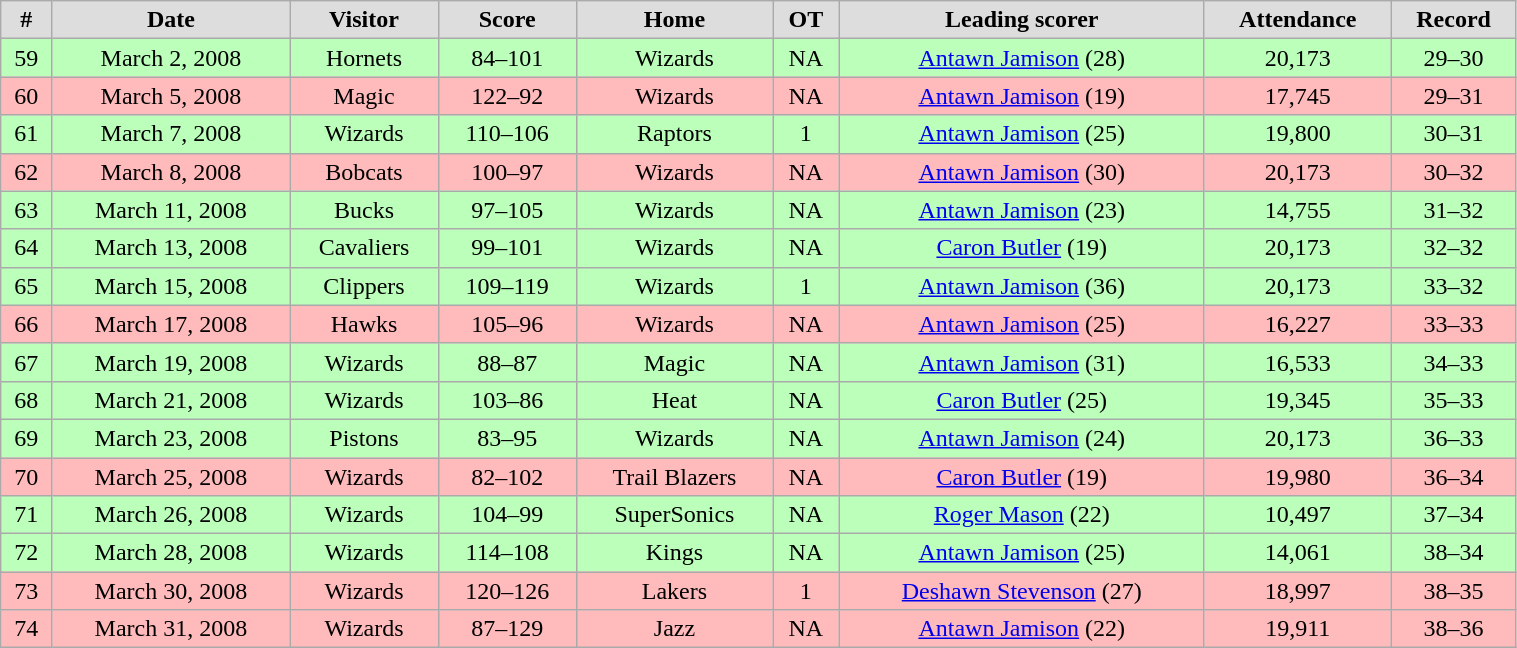<table class="wikitable" width="80%">
<tr align="center"  bgcolor="#dddddd">
<td><strong>#</strong></td>
<td><strong>Date</strong></td>
<td><strong>Visitor</strong></td>
<td><strong>Score</strong></td>
<td><strong>Home</strong></td>
<td><strong>OT</strong></td>
<td><strong>Leading scorer</strong></td>
<td><strong>Attendance</strong></td>
<td><strong>Record</strong></td>
</tr>
<tr align="center" bgcolor="bbffbb">
<td>59</td>
<td>March 2, 2008</td>
<td>Hornets</td>
<td>84–101</td>
<td>Wizards</td>
<td>NA</td>
<td><a href='#'>Antawn Jamison</a> (28)</td>
<td>20,173</td>
<td>29–30</td>
</tr>
<tr align="center" bgcolor="#ffbbbb">
<td>60</td>
<td>March 5, 2008</td>
<td>Magic</td>
<td>122–92</td>
<td>Wizards</td>
<td>NA</td>
<td><a href='#'>Antawn Jamison</a> (19)</td>
<td>17,745</td>
<td>29–31</td>
</tr>
<tr align="center" bgcolor="bbffbb">
<td>61</td>
<td>March 7, 2008</td>
<td>Wizards</td>
<td>110–106</td>
<td>Raptors</td>
<td>1</td>
<td><a href='#'>Antawn Jamison</a> (25)</td>
<td>19,800</td>
<td>30–31</td>
</tr>
<tr align="center" bgcolor="#ffbbbb">
<td>62</td>
<td>March 8, 2008</td>
<td>Bobcats</td>
<td>100–97</td>
<td>Wizards</td>
<td>NA</td>
<td><a href='#'>Antawn Jamison</a> (30)</td>
<td>20,173</td>
<td>30–32</td>
</tr>
<tr align="center" bgcolor="bbffbb">
<td>63</td>
<td>March 11, 2008</td>
<td>Bucks</td>
<td>97–105</td>
<td>Wizards</td>
<td>NA</td>
<td><a href='#'>Antawn Jamison</a> (23)</td>
<td>14,755</td>
<td>31–32</td>
</tr>
<tr align="center" bgcolor="bbffbb">
<td>64</td>
<td>March 13, 2008</td>
<td>Cavaliers</td>
<td>99–101</td>
<td>Wizards</td>
<td>NA</td>
<td><a href='#'>Caron Butler</a> (19)</td>
<td>20,173</td>
<td>32–32</td>
</tr>
<tr align="center" bgcolor="bbffbb">
<td>65</td>
<td>March 15, 2008</td>
<td>Clippers</td>
<td>109–119</td>
<td>Wizards</td>
<td>1</td>
<td><a href='#'>Antawn Jamison</a> (36)</td>
<td>20,173</td>
<td>33–32</td>
</tr>
<tr align="center" bgcolor="#ffbbbb">
<td>66</td>
<td>March 17, 2008</td>
<td>Hawks</td>
<td>105–96</td>
<td>Wizards</td>
<td>NA</td>
<td><a href='#'>Antawn Jamison</a> (25)</td>
<td>16,227</td>
<td>33–33</td>
</tr>
<tr align="center" bgcolor="bbffbb">
<td>67</td>
<td>March 19, 2008</td>
<td>Wizards</td>
<td>88–87</td>
<td>Magic</td>
<td>NA</td>
<td><a href='#'>Antawn Jamison</a> (31)</td>
<td>16,533</td>
<td>34–33</td>
</tr>
<tr align="center" bgcolor="bbffbb">
<td>68</td>
<td>March 21, 2008</td>
<td>Wizards</td>
<td>103–86</td>
<td>Heat</td>
<td>NA</td>
<td><a href='#'>Caron Butler</a> (25)</td>
<td>19,345</td>
<td>35–33</td>
</tr>
<tr align="center" bgcolor="bbffbb">
<td>69</td>
<td>March 23, 2008</td>
<td>Pistons</td>
<td>83–95</td>
<td>Wizards</td>
<td>NA</td>
<td><a href='#'>Antawn Jamison</a> (24)</td>
<td>20,173</td>
<td>36–33</td>
</tr>
<tr align="center" bgcolor="#ffbbbb">
<td>70</td>
<td>March 25, 2008</td>
<td>Wizards</td>
<td>82–102</td>
<td>Trail Blazers</td>
<td>NA</td>
<td><a href='#'>Caron Butler</a> (19)</td>
<td>19,980</td>
<td>36–34</td>
</tr>
<tr align="center" bgcolor="bbffbb">
<td>71</td>
<td>March 26, 2008</td>
<td>Wizards</td>
<td>104–99</td>
<td>SuperSonics</td>
<td>NA</td>
<td><a href='#'>Roger Mason</a> (22)</td>
<td>10,497</td>
<td>37–34</td>
</tr>
<tr align="center" bgcolor="bbffbb">
<td>72</td>
<td>March 28, 2008</td>
<td>Wizards</td>
<td>114–108</td>
<td>Kings</td>
<td>NA</td>
<td><a href='#'>Antawn Jamison</a> (25)</td>
<td>14,061</td>
<td>38–34</td>
</tr>
<tr align="center" bgcolor="#ffbbbb">
<td>73</td>
<td>March 30, 2008</td>
<td>Wizards</td>
<td>120–126</td>
<td>Lakers</td>
<td>1</td>
<td><a href='#'>Deshawn Stevenson</a> (27)</td>
<td>18,997</td>
<td>38–35</td>
</tr>
<tr align="center" bgcolor="#ffbbbb">
<td>74</td>
<td>March 31, 2008</td>
<td>Wizards</td>
<td>87–129</td>
<td>Jazz</td>
<td>NA</td>
<td><a href='#'>Antawn Jamison</a> (22)</td>
<td>19,911</td>
<td>38–36</td>
</tr>
</table>
